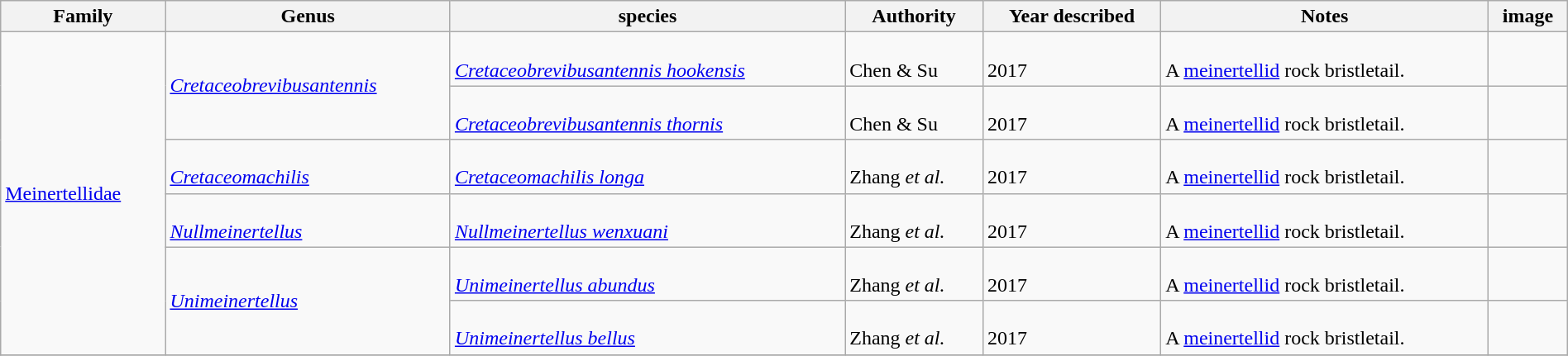<table class="wikitable sortable" align="center" width="100%">
<tr>
<th>Family</th>
<th>Genus</th>
<th>species</th>
<th>Authority</th>
<th>Year described</th>
<th>Notes</th>
<th>image</th>
</tr>
<tr>
<td rowspan=6><a href='#'>Meinertellidae</a></td>
<td rowspan=2><em><a href='#'>Cretaceobrevibusantennis</a></em></td>
<td><br><em><a href='#'>Cretaceobrevibusantennis hookensis</a></em></td>
<td><br>Chen & Su</td>
<td><br>2017</td>
<td><br>A <a href='#'>meinertellid</a> rock bristletail.</td>
<td></td>
</tr>
<tr>
<td><br><em><a href='#'>Cretaceobrevibusantennis thornis</a></em></td>
<td><br>Chen & Su</td>
<td><br>2017</td>
<td><br>A <a href='#'>meinertellid</a> rock bristletail.</td>
<td></td>
</tr>
<tr>
<td><br><em><a href='#'>Cretaceomachilis</a></em></td>
<td><br><em><a href='#'>Cretaceomachilis longa</a></em></td>
<td><br>Zhang <em>et al.</em></td>
<td><br>2017</td>
<td><br>A <a href='#'>meinertellid</a> rock bristletail.</td>
<td></td>
</tr>
<tr>
<td><br><em><a href='#'>Nullmeinertellus</a></em></td>
<td><br><em><a href='#'>Nullmeinertellus wenxuani</a></em></td>
<td><br>Zhang <em>et al.</em></td>
<td><br>2017</td>
<td><br>A <a href='#'>meinertellid</a> rock bristletail.</td>
<td></td>
</tr>
<tr>
<td rowspan=2><em><a href='#'>Unimeinertellus</a></em></td>
<td><br><em><a href='#'>Unimeinertellus abundus</a></em></td>
<td><br>Zhang <em>et al.</em></td>
<td><br>2017</td>
<td><br>A <a href='#'>meinertellid</a> rock bristletail.</td>
<td></td>
</tr>
<tr>
<td><br><em><a href='#'>Unimeinertellus bellus</a></em></td>
<td><br>Zhang <em>et al.</em></td>
<td><br>2017</td>
<td><br>A <a href='#'>meinertellid</a> rock bristletail.</td>
<td></td>
</tr>
<tr>
</tr>
</table>
